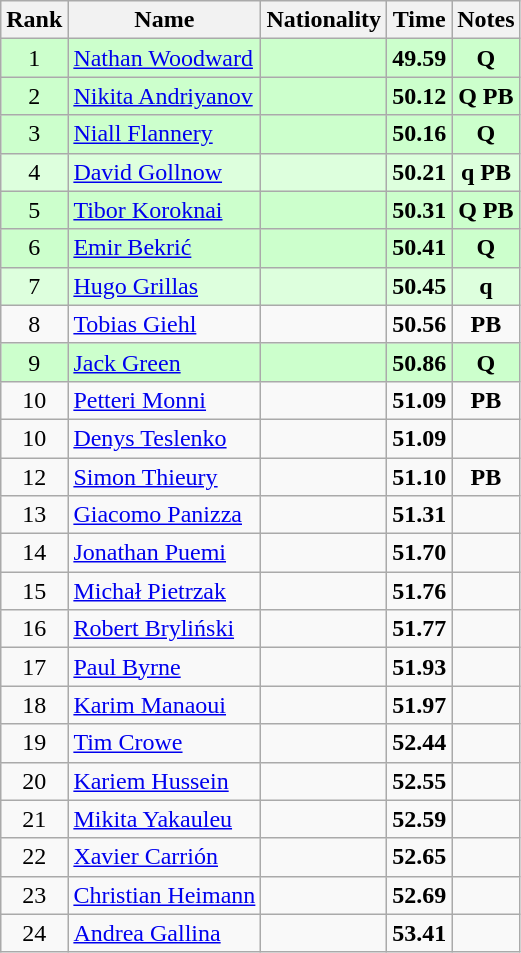<table class="wikitable sortable" style="text-align:center">
<tr>
<th>Rank</th>
<th>Name</th>
<th>Nationality</th>
<th>Time</th>
<th>Notes</th>
</tr>
<tr bgcolor=ccffcc>
<td>1</td>
<td align=left><a href='#'>Nathan Woodward</a></td>
<td align=left></td>
<td><strong>49.59</strong></td>
<td><strong>Q</strong></td>
</tr>
<tr bgcolor=ccffcc>
<td>2</td>
<td align=left><a href='#'>Nikita Andriyanov</a></td>
<td align=left></td>
<td><strong>50.12</strong></td>
<td><strong>Q PB</strong></td>
</tr>
<tr bgcolor=ccffcc>
<td>3</td>
<td align=left><a href='#'>Niall Flannery</a></td>
<td align=left></td>
<td><strong>50.16</strong></td>
<td><strong>Q</strong></td>
</tr>
<tr bgcolor=ddffdd>
<td>4</td>
<td align=left><a href='#'>David Gollnow</a></td>
<td align=left></td>
<td><strong>50.21</strong></td>
<td><strong>q PB</strong></td>
</tr>
<tr bgcolor=ccffcc>
<td>5</td>
<td align=left><a href='#'>Tibor Koroknai</a></td>
<td align=left></td>
<td><strong>50.31</strong></td>
<td><strong>Q PB</strong></td>
</tr>
<tr bgcolor=ccffcc>
<td>6</td>
<td align=left><a href='#'>Emir Bekrić</a></td>
<td align=left></td>
<td><strong>50.41</strong></td>
<td><strong>Q</strong></td>
</tr>
<tr bgcolor=ddffdd>
<td>7</td>
<td align=left><a href='#'>Hugo Grillas</a></td>
<td align=left></td>
<td><strong>50.45</strong></td>
<td><strong>q</strong></td>
</tr>
<tr>
<td>8</td>
<td align=left><a href='#'>Tobias Giehl</a></td>
<td align=left></td>
<td><strong>50.56</strong></td>
<td><strong>PB</strong></td>
</tr>
<tr bgcolor=ccffcc>
<td>9</td>
<td align=left><a href='#'>Jack Green</a></td>
<td align=left></td>
<td><strong>50.86</strong></td>
<td><strong>Q</strong></td>
</tr>
<tr>
<td>10</td>
<td align=left><a href='#'>Petteri Monni</a></td>
<td align=left></td>
<td><strong>51.09</strong></td>
<td><strong>PB</strong></td>
</tr>
<tr>
<td>10</td>
<td align=left><a href='#'>Denys Teslenko</a></td>
<td align=left></td>
<td><strong>51.09</strong></td>
<td></td>
</tr>
<tr>
<td>12</td>
<td align=left><a href='#'>Simon Thieury</a></td>
<td align=left></td>
<td><strong>51.10</strong></td>
<td><strong>PB</strong></td>
</tr>
<tr>
<td>13</td>
<td align=left><a href='#'>Giacomo Panizza</a></td>
<td align=left></td>
<td><strong>51.31</strong></td>
<td></td>
</tr>
<tr>
<td>14</td>
<td align=left><a href='#'>Jonathan Puemi</a></td>
<td align=left></td>
<td><strong>51.70</strong></td>
<td></td>
</tr>
<tr>
<td>15</td>
<td align=left><a href='#'>Michał Pietrzak</a></td>
<td align=left></td>
<td><strong>51.76</strong></td>
<td></td>
</tr>
<tr>
<td>16</td>
<td align=left><a href='#'>Robert Bryliński</a></td>
<td align=left></td>
<td><strong>51.77</strong></td>
<td></td>
</tr>
<tr>
<td>17</td>
<td align=left><a href='#'>Paul Byrne</a></td>
<td align=left></td>
<td><strong>51.93</strong></td>
<td></td>
</tr>
<tr>
<td>18</td>
<td align=left><a href='#'>Karim Manaoui</a></td>
<td align=left></td>
<td><strong>51.97</strong></td>
<td></td>
</tr>
<tr>
<td>19</td>
<td align=left><a href='#'>Tim Crowe</a></td>
<td align=left></td>
<td><strong>52.44</strong></td>
<td></td>
</tr>
<tr>
<td>20</td>
<td align=left><a href='#'>Kariem Hussein</a></td>
<td align=left></td>
<td><strong>52.55</strong></td>
<td></td>
</tr>
<tr>
<td>21</td>
<td align=left><a href='#'>Mikita Yakauleu</a></td>
<td align=left></td>
<td><strong>52.59</strong></td>
<td></td>
</tr>
<tr>
<td>22</td>
<td align=left><a href='#'>Xavier Carrión</a></td>
<td align=left></td>
<td><strong>52.65</strong></td>
<td></td>
</tr>
<tr>
<td>23</td>
<td align=left><a href='#'>Christian Heimann</a></td>
<td align=left></td>
<td><strong>52.69</strong></td>
<td></td>
</tr>
<tr>
<td>24</td>
<td align=left><a href='#'>Andrea Gallina</a></td>
<td align=left></td>
<td><strong>53.41</strong></td>
<td></td>
</tr>
</table>
